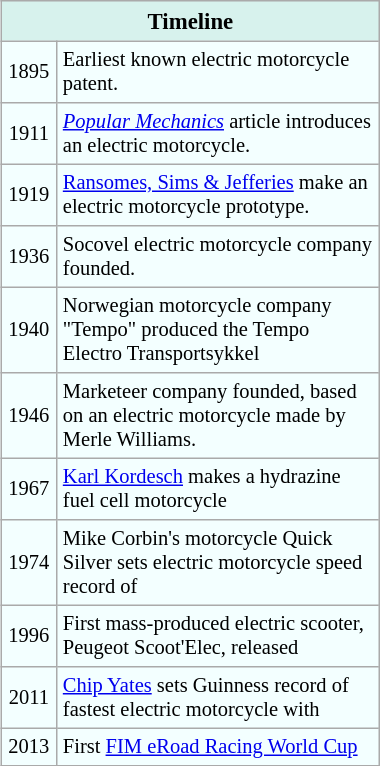<table border="1" cellpadding="4" cellspacing="0" style="float:right; margin:0.5em 0 1em 1em; background:#F3FFFF; border:1px #aaa solid; border-collapse:collapse; font-size:95%; width:20%">
<tr>
<th colspan="2" style="background:#D7F2ED; text-align:center;">Timeline</th>
</tr>
<tr>
<td style="font-size:90%; text-align:center;">1895</td>
<td style="font-size:90%;">Earliest known electric motorcycle patent.</td>
</tr>
<tr>
<td style="font-size:90%; text-align:center;">1911</td>
<td style="font-size:90%;"><em><a href='#'>Popular Mechanics</a></em> article introduces an electric motorcycle.</td>
</tr>
<tr>
<td style="font-size:90%; text-align:center;">1919</td>
<td style="font-size:90%;"><a href='#'>Ransomes, Sims & Jefferies</a> make an electric motorcycle prototype.</td>
</tr>
<tr>
<td style="font-size:90%; text-align:center;">1936</td>
<td style="font-size:90%;">Socovel electric motorcycle company founded.</td>
</tr>
<tr>
<td style="font-size:90%; text-align:center;">1940</td>
<td style="font-size:90%;">Norwegian motorcycle company "Tempo" produced the Tempo Electro Transportsykkel</td>
</tr>
<tr>
<td style="font-size:90%; text-align:center;">1946</td>
<td style="font-size:90%;">Marketeer company founded, based on an electric motorcycle made by Merle Williams.</td>
</tr>
<tr>
<td style="font-size:90%; text-align:center;">1967</td>
<td style="font-size:90%;"><a href='#'>Karl Kordesch</a> makes a hydrazine fuel cell motorcycle</td>
</tr>
<tr>
<td style="font-size:90%; text-align:center;">1974</td>
<td style="font-size:90%;">Mike Corbin's motorcycle Quick Silver sets electric motorcycle speed record of </td>
</tr>
<tr>
<td style="font-size:90%; text-align:center;">1996</td>
<td style="font-size:90%;">First mass-produced electric scooter, Peugeot Scoot'Elec, released</td>
</tr>
<tr>
<td style="font-size:90%; text-align:center;">2011</td>
<td style="font-size:90%;"><a href='#'>Chip Yates</a> sets Guinness record of fastest electric motorcycle with </td>
</tr>
<tr>
<td style="font-size:90%; text-align:center;">2013</td>
<td style="font-size:90%;">First <a href='#'>FIM eRoad Racing World Cup</a></td>
</tr>
</table>
